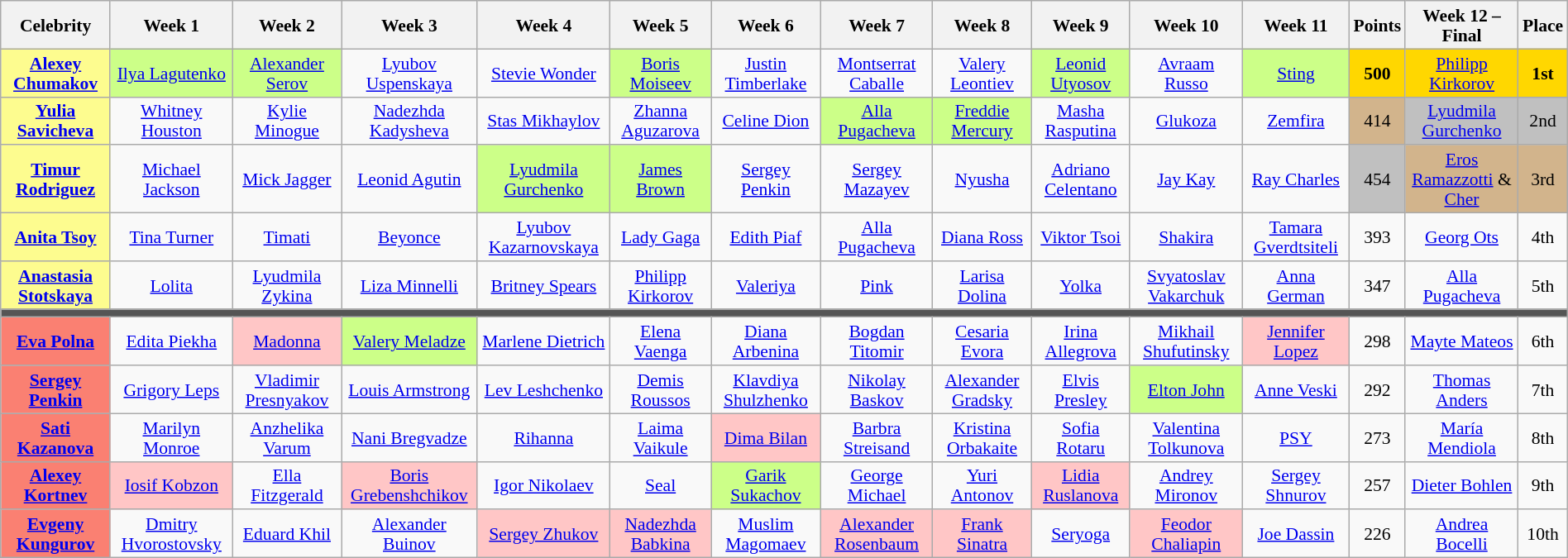<table class="wikitable" style="text-align:center; font-size:90%; line-height:16px;" width="100%">
<tr>
<th>Celebrity</th>
<th>Week 1</th>
<th>Week 2</th>
<th>Week 3</th>
<th>Week 4</th>
<th>Week 5</th>
<th>Week 6</th>
<th>Week 7</th>
<th>Week 8</th>
<th>Week 9</th>
<th>Week 10</th>
<th>Week 11</th>
<th>Points</th>
<th>Week 12 – Final</th>
<th>Place</th>
</tr>
<tr>
<th style="background:#fdfc8f;"><a href='#'>Alexey Chumakov</a></th>
<td style="background:#ccff88;"><a href='#'>Ilya Lagutenko</a></td>
<td style="background:#ccff88;"><a href='#'>Alexander Serov</a></td>
<td><a href='#'>Lyubov Uspenskaya</a></td>
<td><a href='#'>Stevie Wonder</a></td>
<td style="background:#ccff88;"><a href='#'>Boris Moiseev</a></td>
<td><a href='#'>Justin Timberlake</a></td>
<td><a href='#'>Montserrat Caballe</a></td>
<td><a href='#'>Valery Leontiev</a></td>
<td style="background:#ccff88;"><a href='#'>Leonid Utyosov</a></td>
<td><a href='#'>Avraam Russo</a></td>
<td style="background:#ccff88;"><a href='#'>Sting</a></td>
<td style="background:gold;"><strong>500</strong></td>
<td style="background:gold;"><a href='#'>Philipp Kirkorov</a></td>
<td style="background:gold;"><strong>1st</strong></td>
</tr>
<tr>
<th style="background:#fdfc8f;"><a href='#'>Yulia Savicheva</a></th>
<td><a href='#'>Whitney Houston</a></td>
<td><a href='#'>Kylie Minogue</a></td>
<td><a href='#'>Nadezhda Kadysheva</a></td>
<td><a href='#'>Stas Mikhaylov</a></td>
<td><a href='#'>Zhanna Aguzarova</a></td>
<td><a href='#'>Celine Dion</a></td>
<td style="background:#ccff88;"><a href='#'>Alla Pugacheva</a></td>
<td style="background:#ccff88;"><a href='#'>Freddie Mercury</a></td>
<td><a href='#'>Masha Rasputina</a></td>
<td><a href='#'>Glukoza</a></td>
<td><a href='#'>Zemfira</a></td>
<td style="background:tan;">414</td>
<td style="background:silver;"><a href='#'>Lyudmila Gurchenko</a></td>
<td style="background:silver;">2nd</td>
</tr>
<tr>
<th style="background:#fdfc8f;"><a href='#'>Timur Rodriguez</a></th>
<td><a href='#'>Michael Jackson</a></td>
<td><a href='#'>Mick Jagger</a></td>
<td><a href='#'>Leonid Agutin</a></td>
<td style="background:#ccff88;"><a href='#'>Lyudmila Gurchenko</a></td>
<td style="background:#ccff88;"><a href='#'>James Brown</a></td>
<td><a href='#'>Sergey Penkin</a></td>
<td><a href='#'>Sergey Mazayev</a></td>
<td><a href='#'>Nyusha</a></td>
<td><a href='#'>Adriano Celentano</a></td>
<td><a href='#'>Jay Kay</a></td>
<td><a href='#'>Ray Charles</a></td>
<td style="background:silver;">454</td>
<td style="background:tan;"><a href='#'>Eros Ramazzotti</a> & <a href='#'>Cher</a></td>
<td style="background:tan;">3rd</td>
</tr>
<tr>
<th style="background:#fdfc8f;"><a href='#'>Anita Tsoy</a></th>
<td><a href='#'>Tina Turner</a></td>
<td><a href='#'>Timati</a></td>
<td><a href='#'>Beyonce</a></td>
<td><a href='#'>Lyubov Kazarnovskaya</a></td>
<td><a href='#'>Lady Gaga</a></td>
<td><a href='#'>Edith Piaf</a></td>
<td><a href='#'>Alla Pugacheva</a></td>
<td><a href='#'>Diana Ross</a></td>
<td><a href='#'>Viktor Tsoi</a></td>
<td><a href='#'>Shakira</a></td>
<td><a href='#'>Tamara Gverdtsiteli</a></td>
<td>393</td>
<td><a href='#'>Georg Ots</a></td>
<td>4th</td>
</tr>
<tr>
<th style="background:#fdfc8f;"><a href='#'>Anastasia Stotskaya</a></th>
<td><a href='#'>Lolita</a></td>
<td><a href='#'>Lyudmila Zykina</a></td>
<td><a href='#'>Liza Minnelli</a></td>
<td><a href='#'>Britney Spears</a></td>
<td><a href='#'>Philipp Kirkorov</a></td>
<td><a href='#'>Valeriya</a></td>
<td><a href='#'>Pink</a></td>
<td><a href='#'>Larisa Dolina</a></td>
<td><a href='#'>Yolka</a></td>
<td><a href='#'>Svyatoslav Vakarchuk</a></td>
<td><a href='#'>Anna German</a></td>
<td>347</td>
<td><a href='#'>Alla Pugacheva</a></td>
<td>5th</td>
</tr>
<tr>
<td colspan=16 style="background:#555555;"></td>
</tr>
<tr>
<th style="background:salmon;"><a href='#'>Eva Polna</a></th>
<td><a href='#'>Edita Piekha</a></td>
<td style="background:#ffc6c6;"><a href='#'>Madonna</a></td>
<td style="background:#ccff88;"><a href='#'>Valery Meladze</a></td>
<td><a href='#'>Marlene Dietrich</a></td>
<td><a href='#'>Elena Vaenga</a></td>
<td><a href='#'>Diana Arbenina</a></td>
<td><a href='#'>Bogdan Titomir</a></td>
<td><a href='#'>Cesaria Evora</a></td>
<td><a href='#'>Irina Allegrova</a></td>
<td><a href='#'>Mikhail Shufutinsky</a></td>
<td style="background:#ffc6c6;"><a href='#'>Jennifer Lopez</a></td>
<td>298</td>
<td><a href='#'>Mayte Mateos</a></td>
<td>6th</td>
</tr>
<tr>
<th style="background:salmon;"><a href='#'>Sergey Penkin</a></th>
<td><a href='#'>Grigory Leps</a></td>
<td><a href='#'>Vladimir Presnyakov</a></td>
<td><a href='#'>Louis Armstrong</a></td>
<td><a href='#'>Lev Leshchenko</a></td>
<td><a href='#'>Demis Roussos</a></td>
<td><a href='#'>Klavdiya Shulzhenko</a></td>
<td><a href='#'>Nikolay Baskov</a></td>
<td><a href='#'>Alexander Gradsky</a></td>
<td><a href='#'>Elvis Presley</a></td>
<td style="background:#ccff88;"><a href='#'>Elton John</a></td>
<td><a href='#'>Anne Veski</a></td>
<td>292</td>
<td><a href='#'>Thomas Anders</a></td>
<td>7th</td>
</tr>
<tr>
<th style="background:salmon;"><a href='#'>Sati Kazanova</a></th>
<td><a href='#'>Marilyn Monroe</a></td>
<td><a href='#'>Anzhelika Varum</a></td>
<td><a href='#'>Nani Bregvadze</a></td>
<td><a href='#'>Rihanna</a></td>
<td><a href='#'>Laima Vaikule</a></td>
<td style="background:#ffc6c6;"><a href='#'>Dima Bilan</a></td>
<td><a href='#'>Barbra Streisand</a></td>
<td><a href='#'>Kristina Orbakaite</a></td>
<td><a href='#'>Sofia Rotaru</a></td>
<td><a href='#'>Valentina Tolkunova</a></td>
<td><a href='#'>PSY</a></td>
<td>273</td>
<td><a href='#'>María Mendiola</a></td>
<td>8th</td>
</tr>
<tr>
<th style="background:salmon;"><a href='#'>Alexey Kortnev</a></th>
<td style="background:#ffc6c6;"><a href='#'>Iosif Kobzon</a></td>
<td><a href='#'>Ella Fitzgerald</a></td>
<td style="background:#ffc6c6;"><a href='#'>Boris Grebenshchikov</a></td>
<td><a href='#'>Igor Nikolaev</a></td>
<td><a href='#'>Seal</a></td>
<td style="background:#ccff88;"><a href='#'>Garik Sukachov</a></td>
<td><a href='#'>George Michael</a></td>
<td><a href='#'>Yuri Antonov</a></td>
<td style="background:#ffc6c6;"><a href='#'>Lidia Ruslanova</a></td>
<td><a href='#'>Andrey Mironov</a></td>
<td><a href='#'>Sergey Shnurov</a></td>
<td>257</td>
<td><a href='#'>Dieter Bohlen</a></td>
<td>9th</td>
</tr>
<tr>
<th style="background:salmon;"><a href='#'>Evgeny Kungurov</a></th>
<td><a href='#'>Dmitry Hvorostovsky</a></td>
<td><a href='#'>Eduard Khil</a></td>
<td><a href='#'>Alexander Buinov</a></td>
<td style="background:#ffc6c6;"><a href='#'>Sergey Zhukov</a></td>
<td style="background:#ffc6c6;"><a href='#'>Nadezhda Babkina</a></td>
<td><a href='#'>Muslim Magomaev</a></td>
<td style="background:#ffc6c6;"><a href='#'>Alexander Rosenbaum</a></td>
<td style="background:#ffc6c6;"><a href='#'>Frank Sinatra</a></td>
<td><a href='#'>Seryoga</a></td>
<td style="background:#ffc6c6;"><a href='#'>Feodor Chaliapin</a></td>
<td><a href='#'>Joe Dassin</a></td>
<td>226</td>
<td><a href='#'>Andrea Bocelli</a></td>
<td>10th</td>
</tr>
</table>
